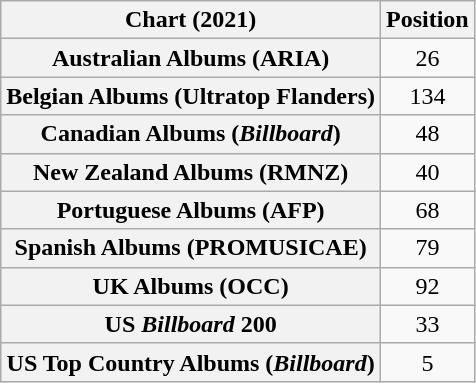<table class="wikitable sortable plainrowheaders" style="text-align:center">
<tr>
<th scope="col">Chart (2021)</th>
<th scope="col">Position</th>
</tr>
<tr>
<th scope="row">Australian Albums (ARIA)</th>
<td>26</td>
</tr>
<tr>
<th scope="row">Belgian Albums (Ultratop Flanders)</th>
<td>134</td>
</tr>
<tr>
<th scope="row">Canadian Albums (<em>Billboard</em>)</th>
<td>48</td>
</tr>
<tr>
<th scope="row">New Zealand Albums (RMNZ)</th>
<td>40</td>
</tr>
<tr>
<th scope="row">Portuguese Albums (AFP)</th>
<td>68</td>
</tr>
<tr>
<th scope="row">Spanish Albums (PROMUSICAE)</th>
<td>79</td>
</tr>
<tr>
<th scope="row">UK Albums (OCC)</th>
<td>92</td>
</tr>
<tr>
<th scope="row">US <em>Billboard</em> 200</th>
<td>33</td>
</tr>
<tr>
<th scope="row">US Top Country Albums (<em>Billboard</em>)</th>
<td>5</td>
</tr>
</table>
